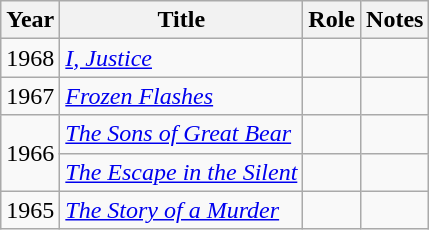<table class="wikitable sortable">
<tr>
<th>Year</th>
<th>Title</th>
<th>Role</th>
<th class="unsortable">Notes</th>
</tr>
<tr>
<td>1968</td>
<td><em><a href='#'>I, Justice</a></em></td>
<td></td>
<td></td>
</tr>
<tr>
<td>1967</td>
<td><em><a href='#'>Frozen Flashes</a></em></td>
<td></td>
<td></td>
</tr>
<tr>
<td rowspan=2>1966</td>
<td><em><a href='#'>The Sons of Great Bear</a></em></td>
<td></td>
<td></td>
</tr>
<tr>
<td><em><a href='#'>The Escape in the Silent</a></em></td>
<td></td>
<td></td>
</tr>
<tr>
<td>1965</td>
<td><em><a href='#'>The Story of a Murder</a></em></td>
<td></td>
<td></td>
</tr>
</table>
